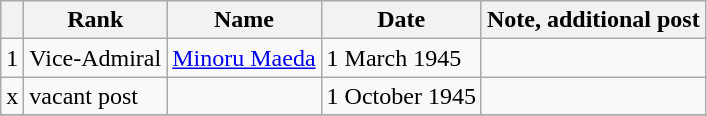<table class=wikitable>
<tr>
<th></th>
<th>Rank</th>
<th>Name</th>
<th>Date</th>
<th>Note, additional post</th>
</tr>
<tr>
<td>1</td>
<td>Vice-Admiral</td>
<td><a href='#'>Minoru Maeda</a></td>
<td>1 March 1945</td>
<td></td>
</tr>
<tr>
<td>x</td>
<td>vacant post</td>
<td></td>
<td>1 October 1945</td>
<td></td>
</tr>
<tr>
</tr>
</table>
